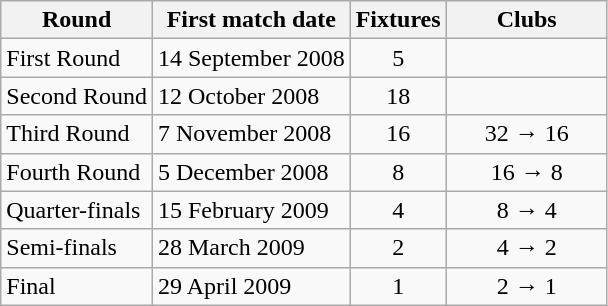<table class="wikitable">
<tr>
<th>Round</th>
<th>First match date</th>
<th>Fixtures</th>
<th width=100>Clubs</th>
</tr>
<tr align=center>
<td align=left>First Round</td>
<td align=left>14 September 2008</td>
<td>5</td>
<td></td>
</tr>
<tr align=center>
<td align=left>Second Round</td>
<td align=left>12 October 2008</td>
<td>18</td>
<td></td>
</tr>
<tr align=center>
<td align=left>Third Round</td>
<td align=left>7 November 2008</td>
<td>16</td>
<td>32 → 16</td>
</tr>
<tr align=center>
<td align=left>Fourth Round</td>
<td align=left>5 December 2008</td>
<td>8</td>
<td>16 → 8</td>
</tr>
<tr align=center>
<td align=left>Quarter-finals</td>
<td align=left>15 February 2009</td>
<td>4</td>
<td>8 → 4</td>
</tr>
<tr align=center>
<td align=left>Semi-finals</td>
<td align=left>28 March 2009</td>
<td>2</td>
<td>4 → 2</td>
</tr>
<tr align=center>
<td align=left>Final</td>
<td align=left>29 April 2009</td>
<td>1</td>
<td>2 → 1</td>
</tr>
</table>
